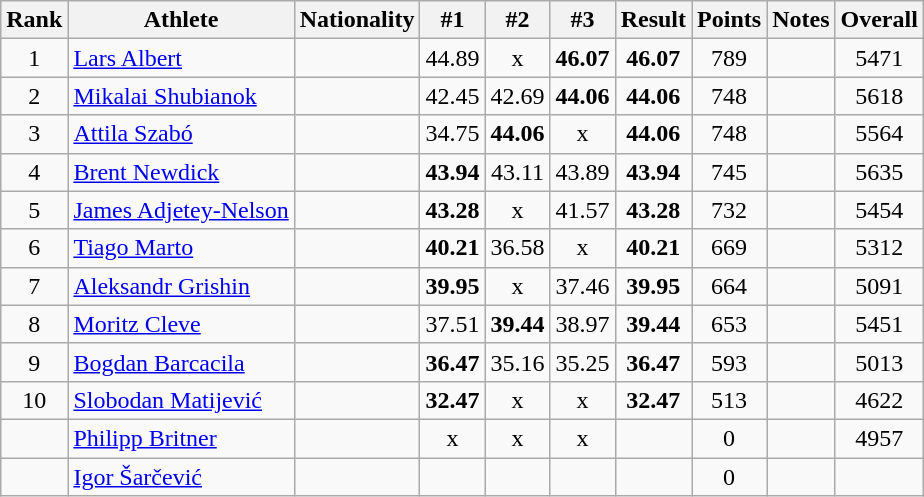<table class="wikitable sortable" style="text-align:center">
<tr>
<th>Rank</th>
<th>Athlete</th>
<th>Nationality</th>
<th>#1</th>
<th>#2</th>
<th>#3</th>
<th>Result</th>
<th>Points</th>
<th>Notes</th>
<th>Overall</th>
</tr>
<tr>
<td>1</td>
<td align=left><a href='#'>Lars Albert</a></td>
<td align=left></td>
<td>44.89</td>
<td>x</td>
<td><strong>46.07</strong></td>
<td><strong>46.07</strong></td>
<td>789</td>
<td></td>
<td>5471</td>
</tr>
<tr>
<td>2</td>
<td align=left><a href='#'>Mikalai Shubianok</a></td>
<td align=left></td>
<td>42.45</td>
<td>42.69</td>
<td><strong>44.06</strong></td>
<td><strong>44.06</strong></td>
<td>748</td>
<td></td>
<td>5618</td>
</tr>
<tr>
<td>3</td>
<td align=left><a href='#'>Attila Szabó</a></td>
<td align=left></td>
<td>34.75</td>
<td><strong>44.06</strong></td>
<td>x</td>
<td><strong>44.06</strong></td>
<td>748</td>
<td></td>
<td>5564</td>
</tr>
<tr>
<td>4</td>
<td align=left><a href='#'>Brent Newdick</a></td>
<td align=left></td>
<td><strong>43.94</strong></td>
<td>43.11</td>
<td>43.89</td>
<td><strong>43.94</strong></td>
<td>745</td>
<td></td>
<td>5635</td>
</tr>
<tr>
<td>5</td>
<td align=left><a href='#'>James Adjetey-Nelson</a></td>
<td align=left></td>
<td><strong>43.28</strong></td>
<td>x</td>
<td>41.57</td>
<td><strong>43.28</strong></td>
<td>732</td>
<td></td>
<td>5454</td>
</tr>
<tr>
<td>6</td>
<td align=left><a href='#'>Tiago Marto</a></td>
<td align=left></td>
<td><strong>40.21</strong></td>
<td>36.58</td>
<td>x</td>
<td><strong>40.21</strong></td>
<td>669</td>
<td></td>
<td>5312</td>
</tr>
<tr>
<td>7</td>
<td align=left><a href='#'>Aleksandr Grishin</a></td>
<td align=left></td>
<td><strong>39.95</strong></td>
<td>x</td>
<td>37.46</td>
<td><strong>39.95</strong></td>
<td>664</td>
<td></td>
<td>5091</td>
</tr>
<tr>
<td>8</td>
<td align=left><a href='#'>Moritz Cleve</a></td>
<td align=left></td>
<td>37.51</td>
<td><strong>39.44</strong></td>
<td>38.97</td>
<td><strong>39.44</strong></td>
<td>653</td>
<td></td>
<td>5451</td>
</tr>
<tr>
<td>9</td>
<td align=left><a href='#'>Bogdan Barcacila</a></td>
<td align=left></td>
<td><strong>36.47</strong></td>
<td>35.16</td>
<td>35.25</td>
<td><strong>36.47</strong></td>
<td>593</td>
<td></td>
<td>5013</td>
</tr>
<tr>
<td>10</td>
<td align=left><a href='#'>Slobodan Matijević</a></td>
<td align=left></td>
<td><strong>32.47</strong></td>
<td>x</td>
<td>x</td>
<td><strong>32.47</strong></td>
<td>513</td>
<td></td>
<td>4622</td>
</tr>
<tr>
<td></td>
<td align=left><a href='#'>Philipp Britner</a></td>
<td align=left></td>
<td>x</td>
<td>x</td>
<td>x</td>
<td><strong></strong></td>
<td>0</td>
<td></td>
<td>4957</td>
</tr>
<tr>
<td></td>
<td align=left><a href='#'>Igor Šarčević</a></td>
<td align=left></td>
<td></td>
<td></td>
<td></td>
<td><strong></strong></td>
<td>0</td>
<td></td>
<td></td>
</tr>
</table>
